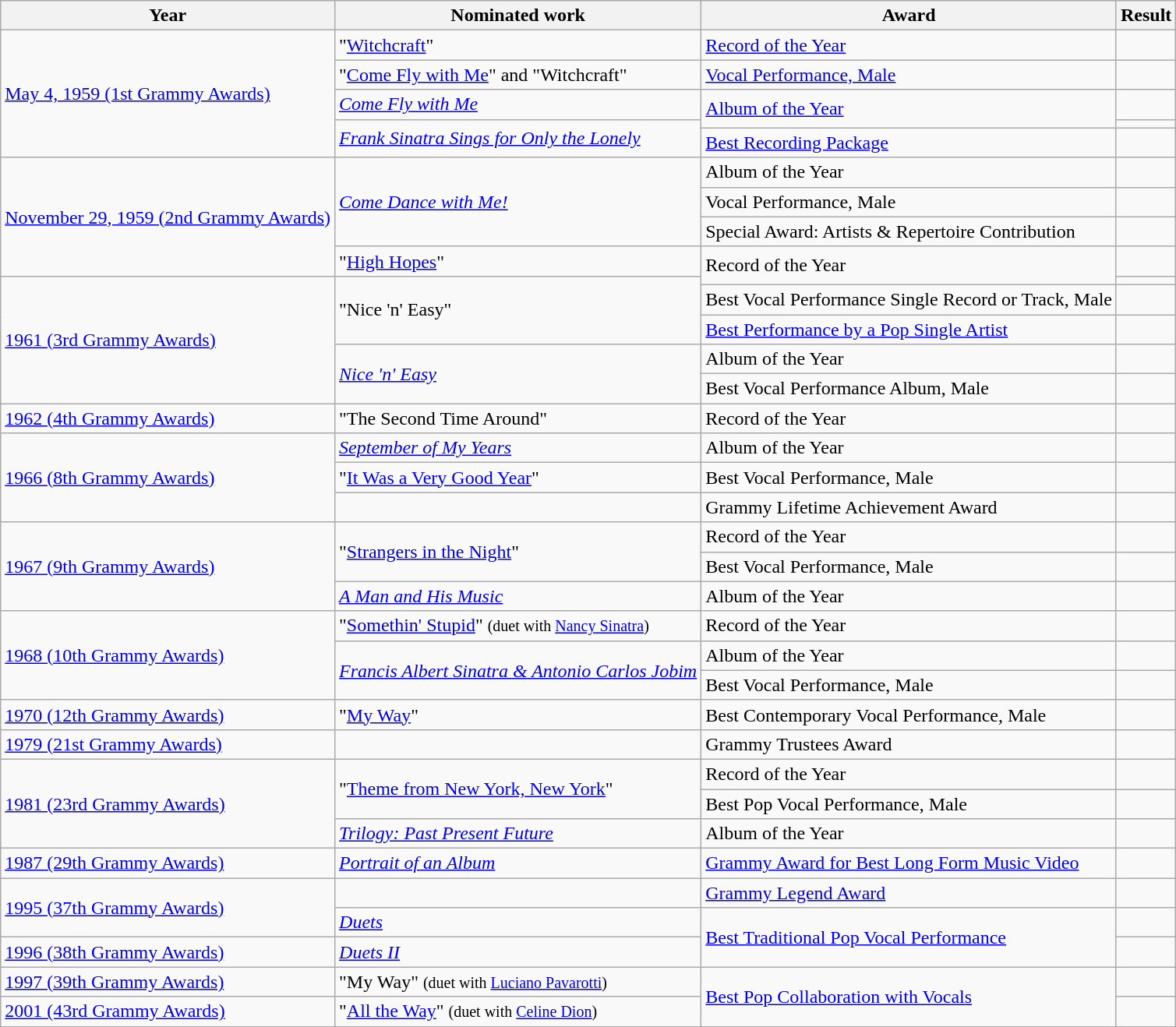<table class="wikitable">
<tr>
<th>Year</th>
<th>Nominated work</th>
<th>Award</th>
<th>Result</th>
</tr>
<tr>
<td rowspan="5"><a href='#'>May 4, 1959 (1st Grammy Awards)</a></td>
<td>"<a href='#'>Witchcraft</a>"</td>
<td><a href='#'>Record of the Year</a></td>
<td></td>
</tr>
<tr>
<td>"<a href='#'>Come Fly with Me</a>" and "Witchcraft"</td>
<td><a href='#'>Vocal Performance, Male</a></td>
<td></td>
</tr>
<tr>
<td><em><a href='#'>Come Fly with Me</a></em></td>
<td rowspan="2"><a href='#'>Album of the Year</a></td>
<td></td>
</tr>
<tr>
<td rowspan="2"><em><a href='#'>Frank Sinatra Sings for Only the Lonely</a></em></td>
<td></td>
</tr>
<tr>
<td><a href='#'>Best Recording Package</a></td>
<td></td>
</tr>
<tr>
<td rowspan="4"><a href='#'>November 29, 1959 (2nd Grammy Awards)</a></td>
<td rowspan="3"><em><a href='#'>Come Dance with Me!</a></em></td>
<td>Album of the Year</td>
<td></td>
</tr>
<tr>
<td>Vocal Performance, Male</td>
<td></td>
</tr>
<tr>
<td>Special Award: Artists & Repertoire Contribution</td>
<td></td>
</tr>
<tr>
<td>"<a href='#'>High Hopes</a>"</td>
<td rowspan="2">Record of the Year</td>
<td></td>
</tr>
<tr>
<td rowspan="5"><a href='#'>1961 (3rd Grammy Awards)</a></td>
<td rowspan="3">"Nice 'n' Easy"</td>
<td></td>
</tr>
<tr>
<td>Best Vocal Performance Single Record or Track, Male</td>
<td></td>
</tr>
<tr>
<td><a href='#'>Best Performance by a Pop Single Artist</a></td>
<td></td>
</tr>
<tr>
<td rowspan="2"><em><a href='#'>Nice 'n' Easy</a></em></td>
<td>Album of the Year</td>
<td></td>
</tr>
<tr>
<td>Best Vocal Performance Album, Male</td>
<td></td>
</tr>
<tr>
<td rowspan="1"><a href='#'>1962 (4th Grammy Awards)</a></td>
<td>"The Second Time Around"</td>
<td>Record of the Year</td>
<td></td>
</tr>
<tr>
<td rowspan="3"><a href='#'>1966 (8th Grammy Awards)</a></td>
<td><em><a href='#'>September of My Years</a></em></td>
<td>Album of the Year</td>
<td></td>
</tr>
<tr>
<td>"<a href='#'>It Was a Very Good Year</a>"</td>
<td>Best Vocal Performance, Male</td>
<td></td>
</tr>
<tr>
<td></td>
<td>Grammy Lifetime Achievement Award</td>
<td></td>
</tr>
<tr>
<td rowspan="3"><a href='#'>1967 (9th Grammy Awards)</a></td>
<td rowspan="2">"<a href='#'>Strangers in the Night</a>"</td>
<td>Record of the Year</td>
<td></td>
</tr>
<tr>
<td>Best Vocal Performance, Male</td>
<td></td>
</tr>
<tr>
<td><em><a href='#'>A Man and His Music</a></em></td>
<td>Album of the Year</td>
<td></td>
</tr>
<tr>
<td rowspan="3"><a href='#'>1968 (10th Grammy Awards)</a></td>
<td>"<a href='#'>Somethin' Stupid</a>" <small>(duet with <a href='#'>Nancy Sinatra</a>)</small></td>
<td>Record of the Year</td>
<td></td>
</tr>
<tr>
<td rowspan="2"><em><a href='#'>Francis Albert Sinatra & Antonio Carlos Jobim</a></em></td>
<td>Album of the Year</td>
<td></td>
</tr>
<tr>
<td>Best Vocal Performance, Male</td>
<td></td>
</tr>
<tr>
<td rowspan="1"><a href='#'>1970 (12th Grammy Awards)</a></td>
<td>"<a href='#'>My Way</a>"</td>
<td>Best Contemporary Vocal Performance, Male</td>
<td></td>
</tr>
<tr>
<td rowspan="1"><a href='#'>1979 (21st Grammy Awards)</a></td>
<td></td>
<td>Grammy Trustees Award</td>
<td></td>
</tr>
<tr>
<td rowspan="3"><a href='#'>1981 (23rd Grammy Awards)</a></td>
<td rowspan="2">"<a href='#'>Theme from New York, New York</a>"</td>
<td>Record of the Year</td>
<td></td>
</tr>
<tr>
<td>Best Pop Vocal Performance, Male</td>
<td></td>
</tr>
<tr>
<td><em><a href='#'>Trilogy: Past Present Future</a></em></td>
<td>Album of the Year</td>
<td></td>
</tr>
<tr>
<td rowspan="1"><a href='#'>1987 (29th Grammy Awards)</a></td>
<td><em><a href='#'>Portrait of an Album</a></em></td>
<td><a href='#'>Grammy Award for Best Long Form Music Video</a></td>
<td></td>
</tr>
<tr>
<td rowspan="2"><a href='#'>1995 (37th Grammy Awards)</a></td>
<td></td>
<td><a href='#'>Grammy Legend Award</a></td>
<td></td>
</tr>
<tr>
<td><em><a href='#'>Duets</a></em></td>
<td rowspan="2"><a href='#'>Best Traditional Pop Vocal Performance</a></td>
<td></td>
</tr>
<tr>
<td rowspan="1"><a href='#'>1996 (38th Grammy Awards)</a></td>
<td><em><a href='#'>Duets II</a></em></td>
<td></td>
</tr>
<tr>
<td rowspan="1"><a href='#'>1997 (39th Grammy Awards)</a></td>
<td>"My Way" <small>(duet with <a href='#'>Luciano Pavarotti</a>)</small></td>
<td rowspan="2"><a href='#'>Best Pop Collaboration with Vocals</a></td>
<td></td>
</tr>
<tr>
<td rowspan="1"><a href='#'>2001 (43rd Grammy Awards)</a></td>
<td>"<a href='#'>All the Way</a>" <small>(duet with <a href='#'>Celine Dion</a>)</small></td>
<td></td>
</tr>
<tr>
</tr>
</table>
